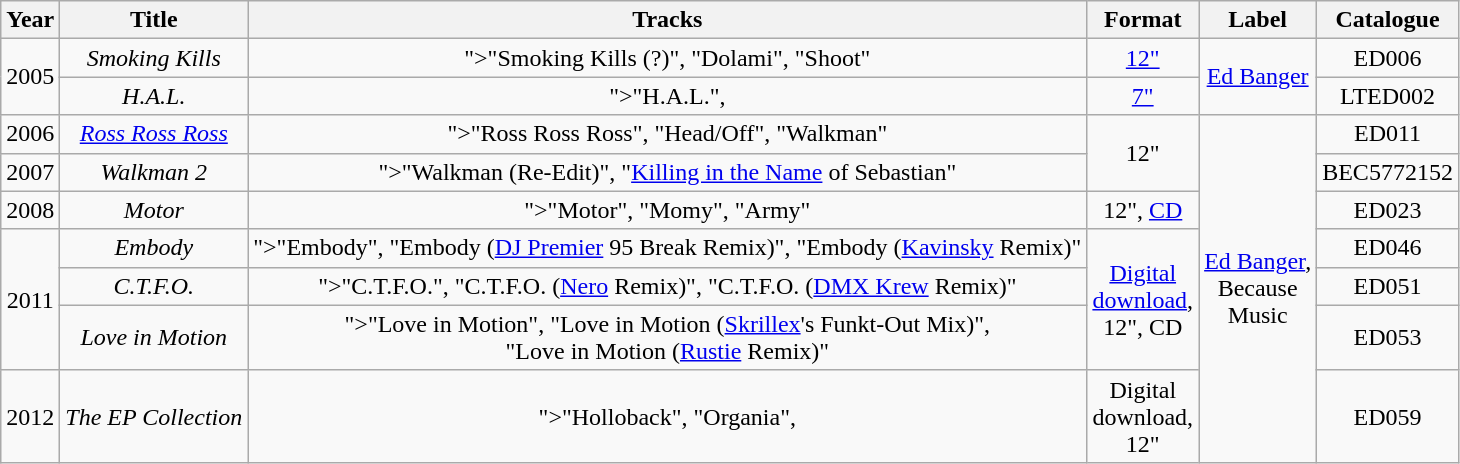<table class="wikitable plainrowheaders" style="text-align:center;" border="1">
<tr>
<th align="center">Year</th>
<th>Title</th>
<th>Tracks</th>
<th align="center">Format</th>
<th>Label</th>
<th>Catalogue</th>
</tr>
<tr>
<td align="center" rowspan="2">2005</td>
<td><em>Smoking Kills</em></td>
<td><span>">"Smoking Kills (?)", "Dolami", "Shoot"</span></td>
<td align="center"><a href='#'>12"</a></td>
<td align="center" rowspan="2"><a href='#'>Ed Banger</a></td>
<td align="center">ED006</td>
</tr>
<tr>
<td><em>H.A.L.</em></td>
<td><span>">"H.A.L.", </span></td>
<td align="center"><a href='#'>7"</a></td>
<td align="center">LTED002</td>
</tr>
<tr>
<td align="center">2006</td>
<td><em><a href='#'>Ross Ross Ross</a></em></td>
<td><span>">"Ross Ross Ross", "Head/Off", "Walkman"</span></td>
<td align="center" rowspan="2">12"</td>
<td align="center" rowspan="7"><a href='#'>Ed Banger</a>,<br>Because<br>Music</td>
<td align="center">ED011</td>
</tr>
<tr>
<td align="center">2007</td>
<td><em>Walkman 2</em></td>
<td><span>">"Walkman (Re-Edit)", "<a href='#'>Killing in the Name</a> of Sebastian"</span></td>
<td align="center">BEC5772152</td>
</tr>
<tr>
<td align="center">2008</td>
<td><em>Motor</em></td>
<td><span>">"Motor", "Momy", "Army"</span></td>
<td align="center">12", <a href='#'>CD</a></td>
<td align="center">ED023</td>
</tr>
<tr>
<td align="center" rowspan="3">2011</td>
<td><em>Embody</em></td>
<td><span>">"Embody", "Embody (<a href='#'>DJ Premier</a> 95 Break Remix)", "Embody (<a href='#'>Kavinsky</a> Remix)"</span></td>
<td align="center" rowspan="3"><a href='#'>Digital<br>download</a>,<br>12", CD</td>
<td align="center">ED046</td>
</tr>
<tr>
<td><em>C.T.F.O.</em> </td>
<td><span>">"C.T.F.O.", "C.T.F.O. (<a href='#'>Nero</a> Remix)", "C.T.F.O. (<a href='#'>DMX Krew</a> Remix)"</span></td>
<td align="center">ED051</td>
</tr>
<tr>
<td><em>Love in Motion</em><br></td>
<td><span>">"Love in Motion", "Love in Motion (<a href='#'>Skrillex</a>'s Funkt-Out Mix)",<br>"Love in Motion (<a href='#'>Rustie</a> Remix)"</span></td>
<td align="center">ED053</td>
</tr>
<tr>
<td align="center" rowspan=1>2012</td>
<td><em>The EP Collection</em></td>
<td><span>">"Holloback", "Organia", </span></td>
<td align="center">Digital<br>download,<br>12"</td>
<td align="center">ED059</td>
</tr>
</table>
